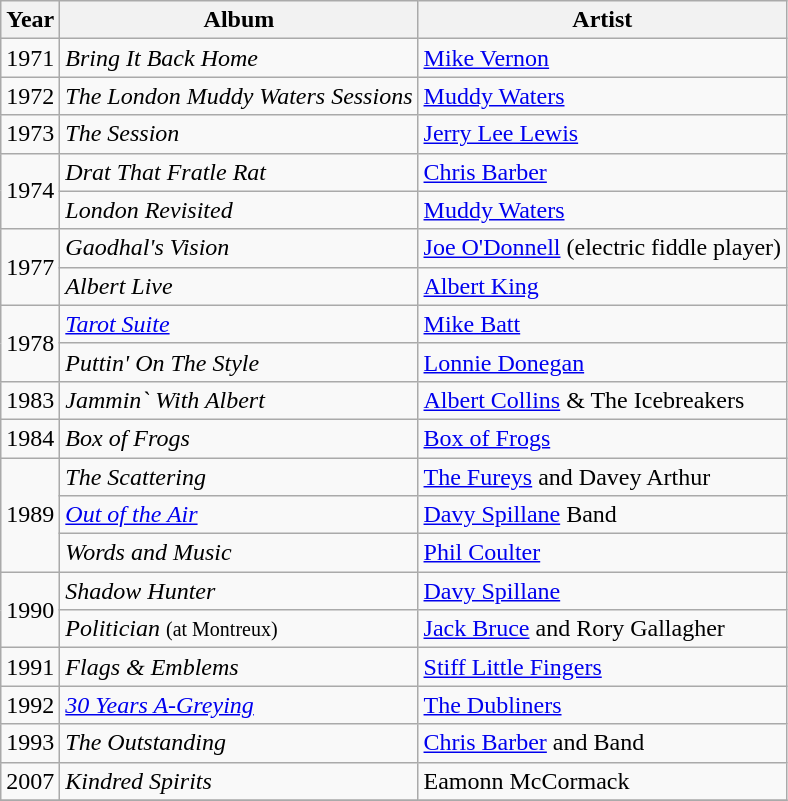<table class="wikitable">
<tr>
<th>Year</th>
<th>Album</th>
<th>Artist</th>
</tr>
<tr>
<td>1971</td>
<td><em>Bring It Back Home</em></td>
<td><a href='#'>Mike Vernon</a></td>
</tr>
<tr>
<td>1972</td>
<td><em>The London Muddy Waters Sessions</em></td>
<td><a href='#'>Muddy Waters</a></td>
</tr>
<tr>
<td>1973</td>
<td><em>The Session</em></td>
<td><a href='#'>Jerry Lee Lewis</a></td>
</tr>
<tr>
<td rowspan="2">1974</td>
<td><em>Drat That Fratle Rat</em></td>
<td><a href='#'>Chris Barber</a></td>
</tr>
<tr>
<td><em>London Revisited</em></td>
<td><a href='#'>Muddy Waters</a></td>
</tr>
<tr>
<td rowspan="2">1977</td>
<td><em>Gaodhal's Vision</em></td>
<td><a href='#'>Joe O'Donnell</a> (electric fiddle player)</td>
</tr>
<tr>
<td><em>Albert Live</em></td>
<td><a href='#'>Albert King</a></td>
</tr>
<tr>
<td rowspan="2">1978</td>
<td><em><a href='#'>Tarot Suite</a></em></td>
<td><a href='#'>Mike Batt</a></td>
</tr>
<tr>
<td><em>Puttin' On The Style</em></td>
<td><a href='#'>Lonnie Donegan</a></td>
</tr>
<tr>
<td>1983</td>
<td><em>Jammin` With Albert</em></td>
<td><a href='#'>Albert Collins</a> & The Icebreakers</td>
</tr>
<tr>
<td>1984</td>
<td><em>Box of Frogs</em></td>
<td><a href='#'>Box of Frogs</a></td>
</tr>
<tr>
<td rowspan="3">1989</td>
<td><em>The Scattering</em></td>
<td><a href='#'>The Fureys</a> and Davey Arthur</td>
</tr>
<tr>
<td><em><a href='#'>Out of the Air</a></em></td>
<td><a href='#'>Davy Spillane</a> Band</td>
</tr>
<tr>
<td><em>Words and Music</em></td>
<td><a href='#'>Phil Coulter</a></td>
</tr>
<tr>
<td rowspan="2">1990</td>
<td><em>Shadow Hunter</em></td>
<td><a href='#'>Davy Spillane</a></td>
</tr>
<tr>
<td><em>Politician</em> <small>(at Montreux)</small></td>
<td><a href='#'>Jack Bruce</a> and Rory Gallagher</td>
</tr>
<tr>
<td>1991</td>
<td><em>Flags & Emblems</em></td>
<td><a href='#'>Stiff Little Fingers</a></td>
</tr>
<tr>
<td>1992</td>
<td><em><a href='#'>30 Years A-Greying</a></em></td>
<td><a href='#'>The Dubliners</a></td>
</tr>
<tr>
<td>1993</td>
<td><em>The Outstanding</em></td>
<td><a href='#'>Chris Barber</a> and Band</td>
</tr>
<tr>
<td>2007</td>
<td><em>Kindred Spirits</em></td>
<td>Eamonn McCormack</td>
</tr>
<tr>
</tr>
</table>
